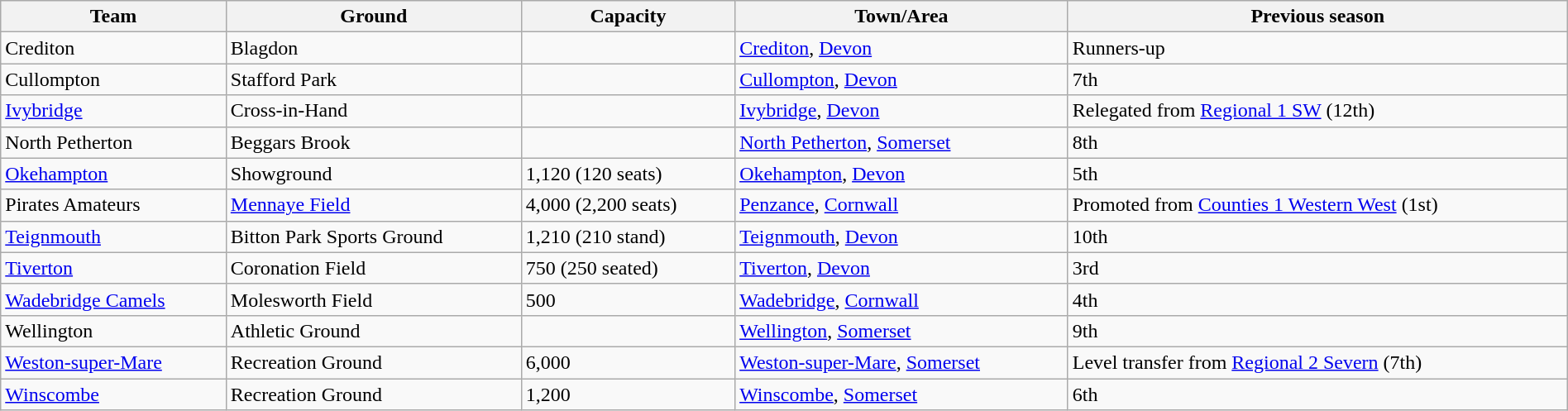<table class="wikitable sortable" width=100%>
<tr>
<th>Team</th>
<th>Ground</th>
<th>Capacity</th>
<th>Town/Area</th>
<th>Previous season</th>
</tr>
<tr>
<td>Crediton</td>
<td>Blagdon</td>
<td></td>
<td><a href='#'>Crediton</a>, <a href='#'>Devon</a></td>
<td>Runners-up</td>
</tr>
<tr>
<td>Cullompton</td>
<td>Stafford Park</td>
<td></td>
<td><a href='#'>Cullompton</a>, <a href='#'>Devon</a></td>
<td>7th</td>
</tr>
<tr>
<td><a href='#'>Ivybridge</a></td>
<td>Cross-in-Hand</td>
<td></td>
<td><a href='#'>Ivybridge</a>, <a href='#'>Devon</a></td>
<td>Relegated from <a href='#'>Regional 1 SW</a> (12th)</td>
</tr>
<tr>
<td>North Petherton</td>
<td>Beggars Brook</td>
<td></td>
<td><a href='#'>North Petherton</a>, <a href='#'>Somerset</a></td>
<td>8th</td>
</tr>
<tr>
<td><a href='#'>Okehampton</a></td>
<td>Showground</td>
<td>1,120 (120 seats)</td>
<td><a href='#'>Okehampton</a>, <a href='#'>Devon</a></td>
<td>5th</td>
</tr>
<tr>
<td>Pirates Amateurs</td>
<td><a href='#'>Mennaye Field</a></td>
<td>4,000 (2,200 seats)</td>
<td><a href='#'>Penzance</a>, <a href='#'>Cornwall</a></td>
<td>Promoted from <a href='#'>Counties 1 Western West</a> (1st)</td>
</tr>
<tr>
<td><a href='#'>Teignmouth</a></td>
<td>Bitton Park Sports Ground</td>
<td>1,210 (210 stand)</td>
<td><a href='#'>Teignmouth</a>, <a href='#'>Devon</a></td>
<td>10th</td>
</tr>
<tr>
<td><a href='#'>Tiverton</a></td>
<td>Coronation Field</td>
<td>750 (250 seated)</td>
<td><a href='#'>Tiverton</a>, <a href='#'>Devon</a></td>
<td>3rd</td>
</tr>
<tr>
<td><a href='#'>Wadebridge Camels</a></td>
<td>Molesworth Field</td>
<td>500</td>
<td><a href='#'>Wadebridge</a>, <a href='#'>Cornwall</a></td>
<td>4th</td>
</tr>
<tr>
<td>Wellington</td>
<td>Athletic Ground</td>
<td></td>
<td><a href='#'>Wellington</a>, <a href='#'>Somerset</a></td>
<td>9th</td>
</tr>
<tr>
<td><a href='#'>Weston-super-Mare</a></td>
<td>Recreation Ground</td>
<td>6,000</td>
<td><a href='#'>Weston-super-Mare</a>, <a href='#'>Somerset</a></td>
<td>Level transfer from <a href='#'>Regional 2 Severn</a> (7th)</td>
</tr>
<tr>
<td><a href='#'>Winscombe</a></td>
<td>Recreation Ground</td>
<td>1,200</td>
<td><a href='#'>Winscombe</a>, <a href='#'>Somerset</a></td>
<td>6th</td>
</tr>
</table>
